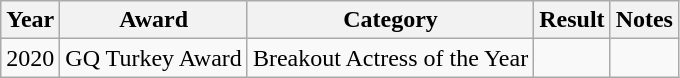<table class="wikitable">
<tr>
<th>Year</th>
<th>Award</th>
<th>Category</th>
<th>Result</th>
<th>Notes</th>
</tr>
<tr>
<td>2020</td>
<td>GQ Turkey Award</td>
<td>Breakout Actress of the Year</td>
<td></td>
<td></td>
</tr>
</table>
